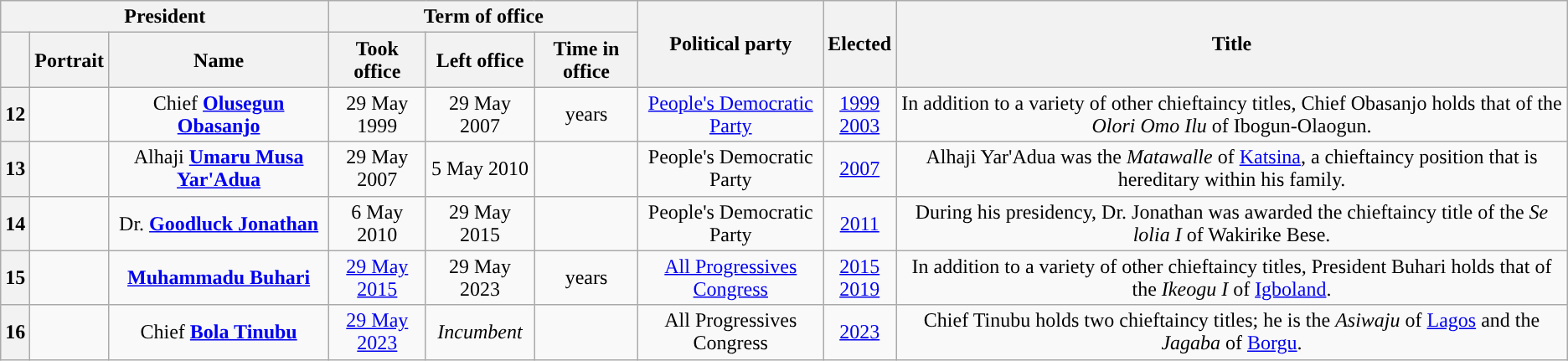<table class=wikitable style=text-align:center>
<tr>
<th colspan=3>President</th>
<th colspan=3>Term of office</th>
<th rowspan=2>Political party</th>
<th rowspan=2>Elected</th>
<th rowspan=2>Title</th>
</tr>
<tr>
<th></th>
<th>Portrait</th>
<th>Name</th>
<th>Took office</th>
<th>Left office</th>
<th>Time in office</th>
</tr>
<tr>
<th style="background:">12</th>
<td></td>
<td>Chief <strong><a href='#'>Olusegun Obasanjo</a></strong><br></td>
<td>29 May 1999</td>
<td>29 May 2007</td>
<td> years</td>
<td><a href='#'>People's Democratic Party</a></td>
<td><a href='#'>1999</a><br><a href='#'>2003</a></td>
<td>In addition to a variety of other chieftaincy titles, Chief Obasanjo holds that of the <em>Olori Omo Ilu</em> of Ibogun-Olaogun.</td>
</tr>
<tr>
<th style="background:">13</th>
<td></td>
<td>Alhaji <strong><a href='#'>Umaru Musa Yar'Adua</a></strong><br></td>
<td>29 May 2007</td>
<td>5 May 2010<br></td>
<td></td>
<td>People's Democratic Party</td>
<td><a href='#'>2007</a></td>
<td>Alhaji Yar'Adua was the <em>Matawalle</em> of <a href='#'>Katsina</a>, a chieftaincy position that is hereditary within his family.</td>
</tr>
<tr>
<th style="background:">14</th>
<td></td>
<td>Dr. <strong><a href='#'>Goodluck Jonathan</a></strong><br></td>
<td>6 May 2010</td>
<td>29 May 2015</td>
<td></td>
<td>People's Democratic Party</td>
<td><a href='#'>2011</a></td>
<td>During his presidency, Dr. Jonathan was awarded the chieftaincy title of the <em>Se lolia I</em> of Wakirike Bese.</td>
</tr>
<tr>
<th style="background:">15</th>
<td></td>
<td><strong><a href='#'>Muhammadu Buhari</a></strong><br></td>
<td><a href='#'>29 May 2015</a></td>
<td>29 May 2023</td>
<td> years</td>
<td><a href='#'>All Progressives Congress</a></td>
<td><a href='#'>2015</a><br><a href='#'>2019</a></td>
<td>In addition to a variety of other chieftaincy titles, President Buhari holds that of the <em>Ikeogu I</em> of <a href='#'>Igboland</a>.</td>
</tr>
<tr>
<th style="background:">16</th>
<td></td>
<td>Chief <strong><a href='#'>Bola Tinubu</a></strong><br></td>
<td><a href='#'>29 May 2023</a></td>
<td><em>Incumbent</em></td>
<td></td>
<td>All Progressives Congress</td>
<td><a href='#'>2023</a></td>
<td>Chief Tinubu holds two chieftaincy titles; he is the <em>Asiwaju</em> of <a href='#'>Lagos</a> and the <em>Jagaba</em> of <a href='#'>Borgu</a>.</td>
</tr>
</table>
